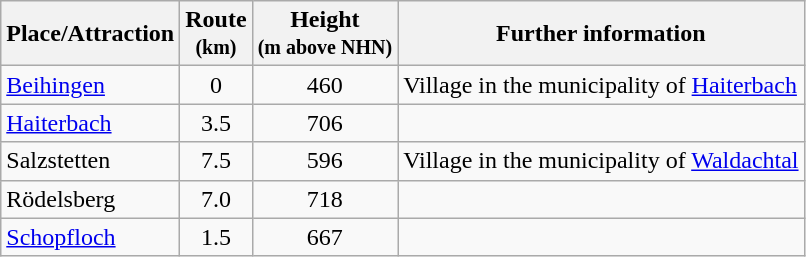<table class="wikitable toptextcells">
<tr class="hintergrundfarbe5">
<th>Place/Attraction</th>
<th>Route<br><small>(km)</small></th>
<th>Height<br><small>(m above NHN)</small></th>
<th class="unsortable">Further information</th>
</tr>
<tr>
<td><a href='#'>Beihingen</a></td>
<td style="text-align:center">0</td>
<td style="text-align:center">460</td>
<td>Village in the municipality of <a href='#'>Haiterbach</a></td>
</tr>
<tr>
<td><a href='#'>Haiterbach</a></td>
<td style="text-align:center">3.5</td>
<td style="text-align:center">706</td>
<td></td>
</tr>
<tr>
<td>Salzstetten</td>
<td style="text-align:center">7.5</td>
<td style="text-align:center">596</td>
<td>Village in the municipality of <a href='#'>Waldachtal</a></td>
</tr>
<tr>
<td>Rödelsberg</td>
<td style="text-align:center">7.0</td>
<td style="text-align:center">718</td>
<td></td>
</tr>
<tr>
<td><a href='#'>Schopfloch</a></td>
<td style="text-align:center">1.5</td>
<td style="text-align:center">667</td>
<td></td>
</tr>
</table>
